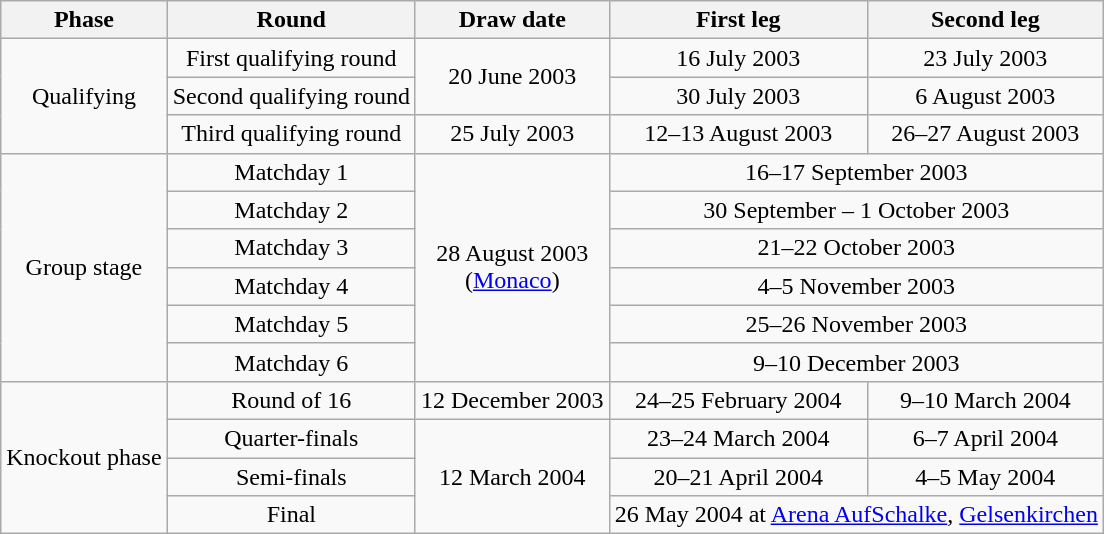<table class="wikitable" style="text-align:center">
<tr>
<th>Phase</th>
<th>Round</th>
<th>Draw date</th>
<th>First leg</th>
<th>Second leg</th>
</tr>
<tr>
<td rowspan=3>Qualifying</td>
<td>First qualifying round</td>
<td rowspan=2>20 June 2003</td>
<td>16 July 2003</td>
<td>23 July 2003</td>
</tr>
<tr>
<td>Second qualifying round</td>
<td>30 July 2003</td>
<td>6 August 2003</td>
</tr>
<tr>
<td>Third qualifying round</td>
<td>25 July 2003</td>
<td>12–13 August 2003</td>
<td>26–27 August 2003</td>
</tr>
<tr>
<td rowspan=6>Group stage</td>
<td>Matchday 1</td>
<td rowspan=6>28 August 2003<br>(<a href='#'>Monaco</a>)</td>
<td colspan=2>16–17 September 2003</td>
</tr>
<tr>
<td>Matchday 2</td>
<td colspan=2>30 September – 1 October 2003</td>
</tr>
<tr>
<td>Matchday 3</td>
<td colspan=2>21–22 October 2003</td>
</tr>
<tr>
<td>Matchday 4</td>
<td colspan=2>4–5 November 2003</td>
</tr>
<tr>
<td>Matchday 5</td>
<td colspan=2>25–26 November 2003</td>
</tr>
<tr>
<td>Matchday 6</td>
<td colspan=2>9–10 December 2003</td>
</tr>
<tr>
<td rowspan=4>Knockout phase</td>
<td>Round of 16</td>
<td>12 December 2003</td>
<td>24–25 February 2004</td>
<td>9–10 March 2004</td>
</tr>
<tr>
<td>Quarter-finals</td>
<td rowspan=3>12 March 2004</td>
<td>23–24 March 2004</td>
<td>6–7 April 2004</td>
</tr>
<tr>
<td>Semi-finals</td>
<td>20–21 April 2004</td>
<td>4–5 May 2004</td>
</tr>
<tr>
<td>Final</td>
<td colspan=2>26 May 2004 at <a href='#'>Arena AufSchalke</a>, <a href='#'>Gelsenkirchen</a></td>
</tr>
</table>
